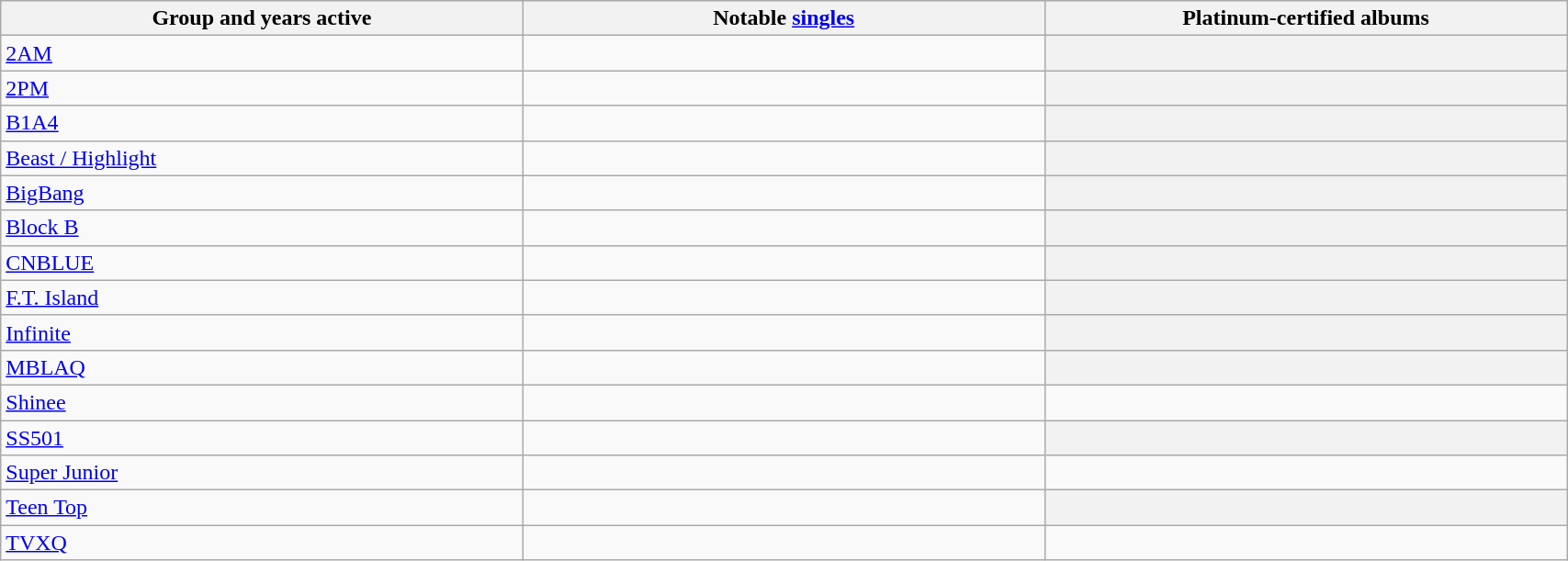<table class="wikitable" style="width:90%">
<tr>
<th style="width:30%">Group and years active</th>
<th style="width:30%">Notable <a href='#'>singles</a></th>
<th style="width:30%">Platinum-certified albums</th>
</tr>
<tr>
<td><a href='#'>2AM</a> </td>
<td></td>
<th></th>
</tr>
<tr>
<td><a href='#'>2PM</a> </td>
<td></td>
<th></th>
</tr>
<tr>
<td><a href='#'>B1A4</a> </td>
<td></td>
<th></th>
</tr>
<tr>
<td><a href='#'>Beast / Highlight</a> </td>
<td></td>
<th></th>
</tr>
<tr>
<td><a href='#'>BigBang</a> </td>
<td></td>
<th></th>
</tr>
<tr>
<td><a href='#'>Block B</a> </td>
<td></td>
<th></th>
</tr>
<tr>
<td><a href='#'>CNBLUE</a> </td>
<td></td>
<th></th>
</tr>
<tr>
<td><a href='#'>F.T. Island</a> </td>
<td></td>
<th></th>
</tr>
<tr>
<td><a href='#'>Infinite</a> </td>
<td></td>
<th></th>
</tr>
<tr>
<td><a href='#'>MBLAQ</a> </td>
<td></td>
<th></th>
</tr>
<tr>
<td><a href='#'>Shinee</a> </td>
<td></td>
<td></td>
</tr>
<tr>
<td><a href='#'>SS501</a> </td>
<td></td>
<th></th>
</tr>
<tr>
<td><a href='#'>Super Junior</a> </td>
<td></td>
<td></td>
</tr>
<tr>
<td><a href='#'>Teen Top</a> </td>
<td></td>
<th></th>
</tr>
<tr>
<td><a href='#'>TVXQ</a> </td>
<td></td>
<td></td>
</tr>
</table>
